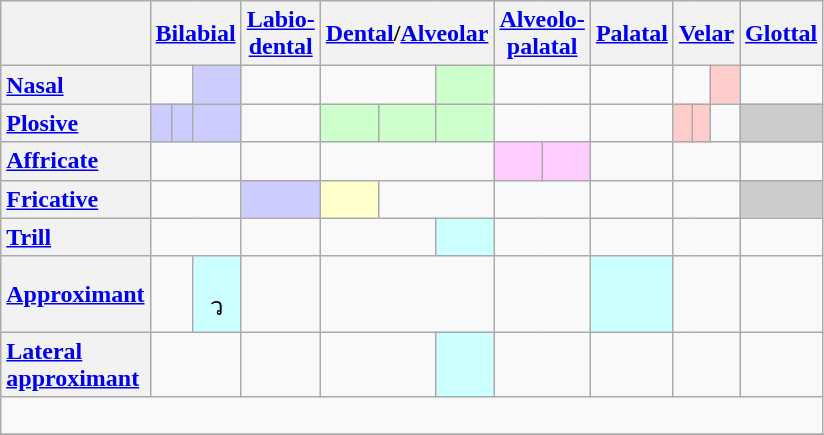<table class="wikitable" style=" text-align: center">
<tr>
<th> </th>
<th colspan="3"><a href='#'>Bilabial</a></th>
<th colspan="1"><a href='#'>Labio-<br>dental</a></th>
<th colspan="3"><a href='#'>Dental</a>/<a href='#'>Alveolar</a></th>
<th colspan="2"><a href='#'>Alveolo-<br>palatal</a></th>
<th colspan="1"><a href='#'>Palatal</a></th>
<th colspan="3"><a href='#'>Velar</a></th>
<th colspan="1"><a href='#'>Glottal</a></th>
</tr>
<tr>
<th style="text-align: left;"><a href='#'>Nasal</a></th>
<td colspan="2"> </td>
<td style="background-color: #ccf"><br></td>
<td> </td>
<td colspan="2"> </td>
<td style="background-color: #cfc"><br></td>
<td colspan="2"> </td>
<td> </td>
<td colspan="2"> </td>
<td style="background-color: #fcc"><br></td>
<td> </td>
</tr>
<tr>
<th style="text-align: left;"><a href='#'>Plosive</a></th>
<td style="background-color: #ccf"><br></td>
<td style="background-color: #ccf"><br></td>
<td style="background-color: #ccf"><br></td>
<td> </td>
<td style="background-color: #cfc"><br></td>
<td style="background-color: #cfc"><br></td>
<td style="background-color: #cfc"><br></td>
<td colspan="2"> </td>
<td> </td>
<td style="background-color: #fcc"><br></td>
<td style="background-color: #fcc"><br></td>
<td> </td>
<td style="background-color: #ccc"><br></td>
</tr>
<tr>
<th style="text-align: left;"><a href='#'>Affricate</a></th>
<td colspan="3"> </td>
<td> </td>
<td colspan="3"> </td>
<td style="text-align: center;background: #fcf;"><br></td>
<td style="text-align: center;background: #fcf;"><br></td>
<td> </td>
<td colspan="3"> </td>
<td> </td>
</tr>
<tr>
<th style="text-align: left;"><a href='#'>Fricative</a></th>
<td colspan="3"> </td>
<td style="background-color: #ccf"><br></td>
<td style="text-align: center;background: #ffc;"><br></td>
<td colspan="2"> </td>
<td colspan="2"> </td>
<td> </td>
<td colspan="3"> </td>
<td style="background-color: #ccc"><br></td>
</tr>
<tr>
<th style="text-align: left;"><a href='#'>Trill</a></th>
<td colspan="3"> </td>
<td> </td>
<td colspan="2"> </td>
<td style="text-align: center;background: #cff;"><br></td>
<td colspan="2"> </td>
<td> </td>
<td colspan="3"> </td>
<td> </td>
</tr>
<tr>
<th style="text-align: left;"><a href='#'>Approximant</a></th>
<td colspan="2"> </td>
<td style="text-align: center;background: #cff;"><br>ว</td>
<td> </td>
<td colspan="3"> </td>
<td colspan="2"> </td>
<td style="text-align: center;background: #cff;"><br></td>
<td colspan="3"> </td>
<td> </td>
</tr>
<tr>
<th style="text-align: left;"><a href='#'>Lateral<br>approximant</a></th>
<td colspan="3"> </td>
<td> </td>
<td colspan="2"> </td>
<td style="text-align: center;background: #cff;"><br></td>
<td colspan="2"> </td>
<td> </td>
<td colspan="3"> </td>
<td> </td>
</tr>
<tr>
<td colspan=15><br></td>
</tr>
<tr>
</tr>
</table>
